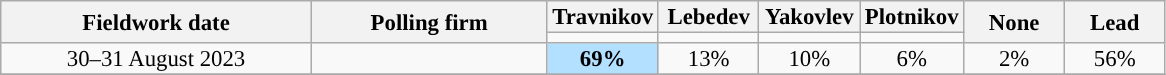<table class=wikitable style="font-size:95%; line-height:14px; text-align:center">
<tr>
<th style=width:200px; rowspan=2>Fieldwork date</th>
<th style=width:150px; rowspan=2>Polling firm</th>
<th style="width:60px;">Travnikov</th>
<th style="width:60px;">Lebedev</th>
<th style="width:60px;">Yakovlev</th>
<th style="width:60px;">Plotnikov</th>
<th style="width:60px;" rowspan=2>None</th>
<th style="width:60px;" rowspan="2">Lead</th>
</tr>
<tr>
<td bgcolor=></td>
<td bgcolor=></td>
<td bgcolor=></td>
<td bgcolor=></td>
</tr>
<tr>
<td>30–31 August 2023</td>
<td></td>
<td style="background:#B3E0FF"><strong>69%</strong></td>
<td>13%</td>
<td>10%</td>
<td>6%</td>
<td>2%</td>
<td style="background:">56%</td>
</tr>
<tr>
</tr>
</table>
